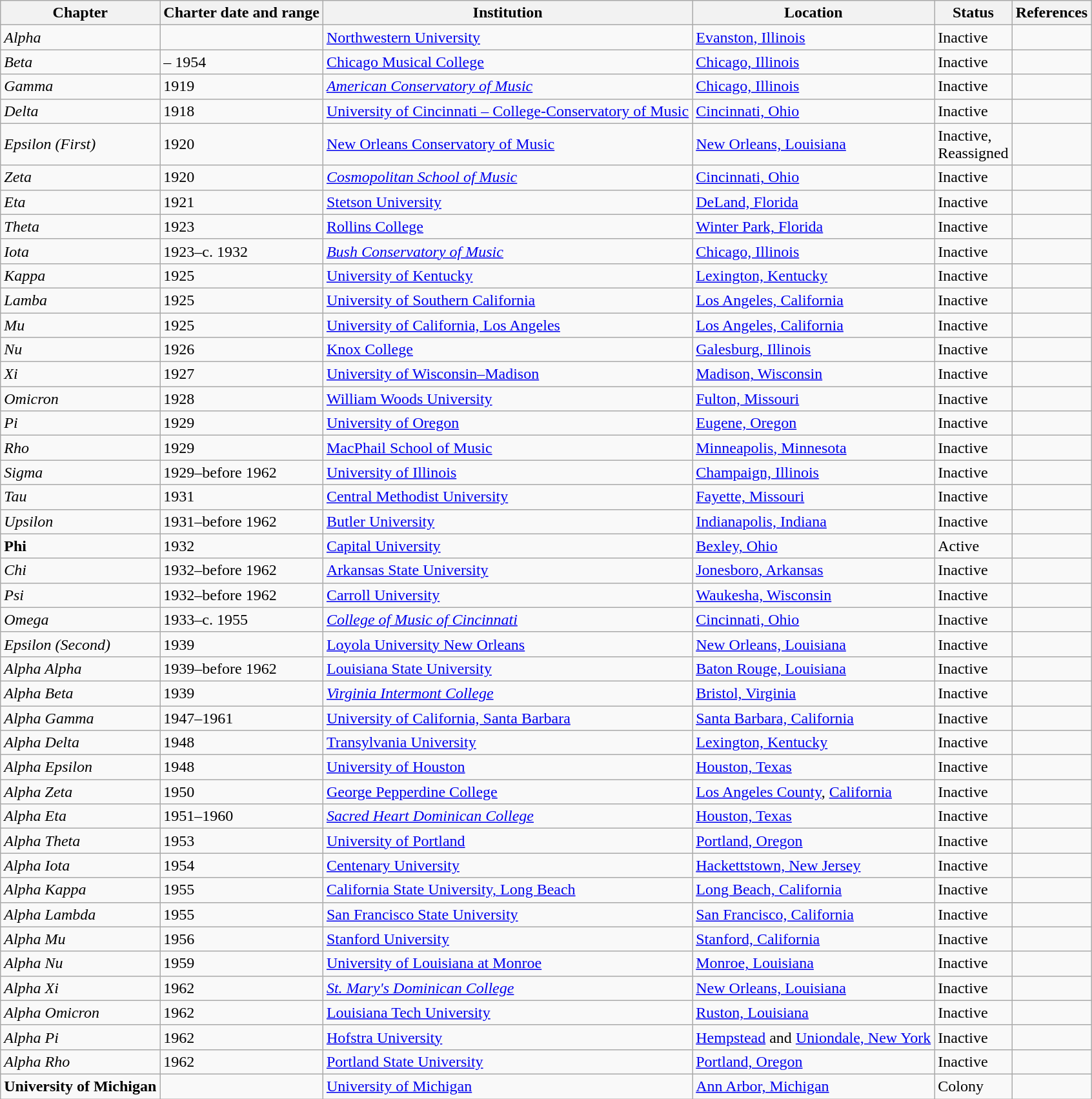<table class="wikitable sortable">
<tr>
<th>Chapter</th>
<th>Charter date and range</th>
<th>Institution</th>
<th>Location</th>
<th>Status</th>
<th>References</th>
</tr>
<tr>
<td><em>Alpha</em></td>
<td></td>
<td><a href='#'>Northwestern University</a></td>
<td><a href='#'>Evanston, Illinois</a></td>
<td>Inactive</td>
<td></td>
</tr>
<tr>
<td><em>Beta</em></td>
<td> – 1954</td>
<td><a href='#'>Chicago Musical College</a></td>
<td><a href='#'>Chicago, Illinois</a></td>
<td>Inactive</td>
<td></td>
</tr>
<tr>
<td><em>Gamma</em></td>
<td>1919</td>
<td><em><a href='#'>American Conservatory of Music</a></em></td>
<td><a href='#'>Chicago, Illinois</a></td>
<td>Inactive</td>
<td></td>
</tr>
<tr>
<td><em>Delta</em></td>
<td>1918</td>
<td><a href='#'>University of Cincinnati – College-Conservatory of Music</a></td>
<td><a href='#'>Cincinnati, Ohio</a></td>
<td>Inactive</td>
<td></td>
</tr>
<tr>
<td><em>Epsilon (First)</em></td>
<td>1920</td>
<td><a href='#'>New Orleans Conservatory of Music</a></td>
<td><a href='#'>New Orleans, Louisiana</a></td>
<td>Inactive,<br>Reassigned</td>
<td></td>
</tr>
<tr>
<td><em>Zeta</em></td>
<td>1920</td>
<td><em><a href='#'>Cosmopolitan School of Music</a></em></td>
<td><a href='#'>Cincinnati, Ohio</a></td>
<td>Inactive</td>
<td></td>
</tr>
<tr>
<td><em>Eta</em></td>
<td>1921</td>
<td><a href='#'>Stetson University</a></td>
<td><a href='#'>DeLand, Florida</a></td>
<td>Inactive</td>
<td></td>
</tr>
<tr>
<td><em>Theta</em></td>
<td>1923</td>
<td><a href='#'>Rollins College</a></td>
<td><a href='#'>Winter Park, Florida</a></td>
<td>Inactive</td>
<td></td>
</tr>
<tr>
<td><em>Iota</em></td>
<td>1923–c. 1932</td>
<td><em><a href='#'>Bush Conservatory of Music</a></em></td>
<td><a href='#'>Chicago, Illinois</a></td>
<td>Inactive</td>
<td></td>
</tr>
<tr>
<td><em>Kappa</em></td>
<td>1925</td>
<td><a href='#'>University of Kentucky</a></td>
<td><a href='#'>Lexington, Kentucky</a></td>
<td>Inactive</td>
<td></td>
</tr>
<tr>
<td><em>Lamba</em></td>
<td>1925</td>
<td><a href='#'>University of Southern California</a></td>
<td><a href='#'>Los Angeles, California</a></td>
<td>Inactive</td>
<td></td>
</tr>
<tr>
<td><em>Mu</em></td>
<td>1925</td>
<td><a href='#'>University of California, Los Angeles</a></td>
<td><a href='#'>Los Angeles, California</a></td>
<td>Inactive</td>
<td></td>
</tr>
<tr>
<td><em>Nu</em></td>
<td>1926</td>
<td><a href='#'>Knox College</a></td>
<td><a href='#'>Galesburg, Illinois</a></td>
<td>Inactive</td>
<td></td>
</tr>
<tr>
<td><em>Xi</em></td>
<td>1927</td>
<td><a href='#'>University of Wisconsin–Madison</a></td>
<td><a href='#'>Madison, Wisconsin</a></td>
<td>Inactive</td>
<td></td>
</tr>
<tr>
<td><em>Omicron</em></td>
<td>1928</td>
<td><a href='#'>William Woods University</a></td>
<td><a href='#'>Fulton, Missouri</a></td>
<td>Inactive</td>
<td></td>
</tr>
<tr>
<td><em>Pi</em></td>
<td>1929</td>
<td><a href='#'>University of Oregon</a></td>
<td><a href='#'>Eugene, Oregon</a></td>
<td>Inactive</td>
<td></td>
</tr>
<tr>
<td><em>Rho</em></td>
<td>1929</td>
<td><a href='#'>MacPhail School of Music</a></td>
<td><a href='#'>Minneapolis, Minnesota</a></td>
<td>Inactive</td>
<td></td>
</tr>
<tr>
<td><em>Sigma</em></td>
<td>1929–before 1962</td>
<td><a href='#'>University of Illinois</a></td>
<td><a href='#'>Champaign, Illinois</a></td>
<td>Inactive</td>
<td></td>
</tr>
<tr>
<td><em>Tau</em></td>
<td>1931</td>
<td><a href='#'>Central Methodist University</a></td>
<td><a href='#'>Fayette, Missouri</a></td>
<td>Inactive</td>
<td></td>
</tr>
<tr>
<td><em>Upsilon</em></td>
<td>1931–before 1962</td>
<td><a href='#'>Butler University</a></td>
<td><a href='#'>Indianapolis, Indiana</a></td>
<td>Inactive</td>
<td></td>
</tr>
<tr>
<td><strong>Phi</strong></td>
<td>1932</td>
<td><a href='#'>Capital University</a></td>
<td><a href='#'>Bexley, Ohio</a></td>
<td>Active</td>
<td></td>
</tr>
<tr>
<td><em>Chi</em></td>
<td>1932–before 1962</td>
<td><a href='#'>Arkansas State University</a></td>
<td><a href='#'>Jonesboro, Arkansas</a></td>
<td>Inactive</td>
<td></td>
</tr>
<tr>
<td><em>Psi</em></td>
<td>1932–before 1962</td>
<td><a href='#'>Carroll University</a></td>
<td><a href='#'>Waukesha, Wisconsin</a></td>
<td>Inactive</td>
<td></td>
</tr>
<tr>
<td><em>Omega</em></td>
<td>1933–c. 1955</td>
<td><em><a href='#'>College of Music of Cincinnati</a></em></td>
<td><a href='#'>Cincinnati, Ohio</a></td>
<td>Inactive</td>
<td></td>
</tr>
<tr>
<td><em>Epsilon (Second)</em></td>
<td>1939</td>
<td><a href='#'>Loyola University New Orleans</a></td>
<td><a href='#'>New Orleans, Louisiana</a></td>
<td>Inactive</td>
<td></td>
</tr>
<tr>
<td><em>Alpha Alpha</em></td>
<td>1939–before 1962</td>
<td><a href='#'>Louisiana State University</a></td>
<td><a href='#'>Baton Rouge, Louisiana</a></td>
<td>Inactive</td>
<td></td>
</tr>
<tr>
<td><em>Alpha Beta</em></td>
<td>1939</td>
<td><em><a href='#'>Virginia Intermont College</a></em></td>
<td><a href='#'>Bristol, Virginia</a></td>
<td>Inactive</td>
<td></td>
</tr>
<tr>
<td><em>Alpha Gamma</em></td>
<td>1947–1961</td>
<td><a href='#'>University of California, Santa Barbara</a></td>
<td><a href='#'>Santa Barbara, California</a></td>
<td>Inactive</td>
<td></td>
</tr>
<tr>
<td><em>Alpha Delta</em></td>
<td>1948</td>
<td><a href='#'>Transylvania University</a></td>
<td><a href='#'>Lexington, Kentucky</a></td>
<td>Inactive</td>
<td></td>
</tr>
<tr>
<td><em>Alpha Epsilon</em></td>
<td>1948</td>
<td><a href='#'>University of Houston</a></td>
<td><a href='#'>Houston, Texas</a></td>
<td>Inactive</td>
<td></td>
</tr>
<tr>
<td><em>Alpha Zeta</em></td>
<td>1950</td>
<td><a href='#'>George Pepperdine College</a></td>
<td><a href='#'>Los Angeles County</a>, <a href='#'>California</a></td>
<td>Inactive</td>
<td></td>
</tr>
<tr>
<td><em>Alpha Eta</em></td>
<td>1951–1960</td>
<td><em><a href='#'>Sacred Heart Dominican College</a></em></td>
<td><a href='#'>Houston, Texas</a></td>
<td>Inactive</td>
<td></td>
</tr>
<tr>
<td><em>Alpha Theta</em></td>
<td>1953</td>
<td><a href='#'>University of Portland</a></td>
<td><a href='#'>Portland, Oregon</a></td>
<td>Inactive</td>
<td></td>
</tr>
<tr>
<td><em>Alpha Iota</em></td>
<td>1954</td>
<td><a href='#'>Centenary University</a></td>
<td><a href='#'>Hackettstown, New Jersey</a></td>
<td>Inactive</td>
<td></td>
</tr>
<tr>
<td><em>Alpha Kappa</em></td>
<td>1955</td>
<td><a href='#'>California State University, Long Beach</a></td>
<td><a href='#'>Long Beach, California</a></td>
<td>Inactive</td>
<td></td>
</tr>
<tr>
<td><em>Alpha Lambda</em></td>
<td>1955</td>
<td><a href='#'>San Francisco State University</a></td>
<td><a href='#'>San Francisco, California</a></td>
<td>Inactive</td>
<td></td>
</tr>
<tr>
<td><em>Alpha Mu</em></td>
<td>1956</td>
<td><a href='#'>Stanford University</a></td>
<td><a href='#'>Stanford, California</a></td>
<td>Inactive</td>
<td></td>
</tr>
<tr>
<td><em>Alpha Nu</em></td>
<td>1959</td>
<td><a href='#'>University of Louisiana at Monroe</a></td>
<td><a href='#'>Monroe, Louisiana</a></td>
<td>Inactive</td>
<td></td>
</tr>
<tr>
<td><em>Alpha Xi</em></td>
<td>1962</td>
<td><em><a href='#'>St. Mary's Dominican College</a></em></td>
<td><a href='#'>New Orleans, Louisiana</a></td>
<td>Inactive</td>
<td></td>
</tr>
<tr>
<td><em>Alpha Omicron</em></td>
<td>1962</td>
<td><a href='#'>Louisiana Tech University</a></td>
<td><a href='#'>Ruston, Louisiana</a></td>
<td>Inactive</td>
<td></td>
</tr>
<tr>
<td><em>Alpha Pi</em></td>
<td>1962</td>
<td><a href='#'>Hofstra University</a></td>
<td><a href='#'>Hempstead</a> and <a href='#'>Uniondale, New York</a></td>
<td>Inactive</td>
<td></td>
</tr>
<tr>
<td><em>Alpha Rho</em></td>
<td>1962</td>
<td><a href='#'>Portland State University</a></td>
<td><a href='#'>Portland, Oregon</a></td>
<td>Inactive</td>
<td></td>
</tr>
<tr>
<td><strong>University of Michigan</strong></td>
<td></td>
<td><a href='#'>University of Michigan</a></td>
<td><a href='#'>Ann Arbor, Michigan</a></td>
<td>Colony</td>
<td></td>
</tr>
</table>
